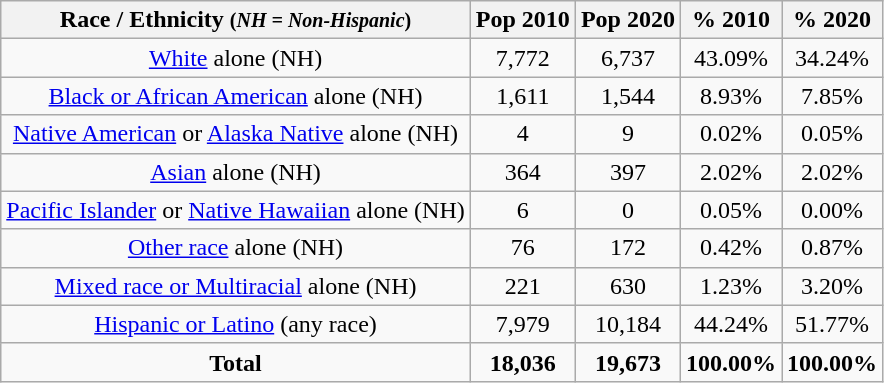<table class="wikitable" style="text-align:center;">
<tr>
<th>Race / Ethnicity <small>(<em>NH = Non-Hispanic</em>)</small></th>
<th>Pop 2010</th>
<th>Pop 2020</th>
<th>% 2010</th>
<th>% 2020</th>
</tr>
<tr>
<td><a href='#'>White</a> alone (NH)</td>
<td>7,772</td>
<td>6,737</td>
<td>43.09%</td>
<td>34.24%</td>
</tr>
<tr>
<td><a href='#'>Black or African American</a> alone (NH)</td>
<td>1,611</td>
<td>1,544</td>
<td>8.93%</td>
<td>7.85%</td>
</tr>
<tr>
<td><a href='#'>Native American</a> or <a href='#'>Alaska Native</a> alone (NH)</td>
<td>4</td>
<td>9</td>
<td>0.02%</td>
<td>0.05%</td>
</tr>
<tr>
<td><a href='#'>Asian</a> alone (NH)</td>
<td>364</td>
<td>397</td>
<td>2.02%</td>
<td>2.02%</td>
</tr>
<tr>
<td><a href='#'>Pacific Islander</a> or <a href='#'>Native Hawaiian</a> alone (NH)</td>
<td>6</td>
<td>0</td>
<td>0.05%</td>
<td>0.00%</td>
</tr>
<tr>
<td><a href='#'>Other race</a> alone (NH)</td>
<td>76</td>
<td>172</td>
<td>0.42%</td>
<td>0.87%</td>
</tr>
<tr>
<td><a href='#'>Mixed race or Multiracial</a> alone (NH)</td>
<td>221</td>
<td>630</td>
<td>1.23%</td>
<td>3.20%</td>
</tr>
<tr>
<td><a href='#'>Hispanic or Latino</a> (any race)</td>
<td>7,979</td>
<td>10,184</td>
<td>44.24%</td>
<td>51.77%</td>
</tr>
<tr>
<td><strong>Total</strong></td>
<td><strong>18,036</strong></td>
<td><strong>19,673</strong></td>
<td><strong>100.00%</strong></td>
<td><strong>100.00%</strong></td>
</tr>
</table>
